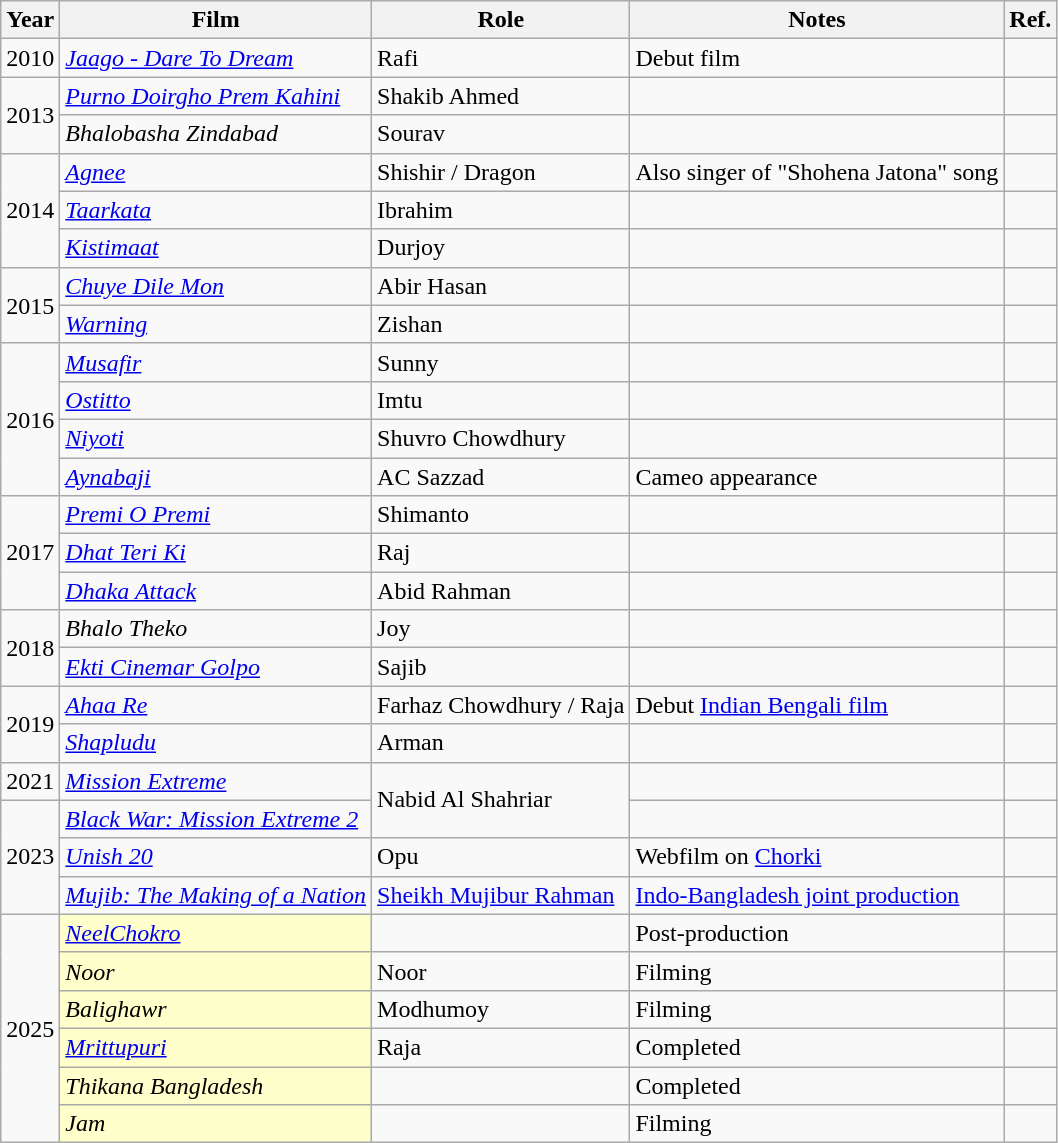<table class="wikitable sortable">
<tr>
<th>Year</th>
<th>Film</th>
<th>Role</th>
<th>Notes</th>
<th>Ref.</th>
</tr>
<tr>
<td rowspan="1">2010</td>
<td><em><a href='#'>Jaago - Dare To Dream</a></em></td>
<td>Rafi</td>
<td>Debut film</td>
<td></td>
</tr>
<tr>
<td rowspan="2">2013</td>
<td><em><a href='#'>Purno Doirgho Prem Kahini</a></em></td>
<td>Shakib Ahmed</td>
<td></td>
<td></td>
</tr>
<tr>
<td><em>Bhalobasha Zindabad</em></td>
<td>Sourav</td>
<td></td>
<td></td>
</tr>
<tr>
<td rowspan="3">2014</td>
<td><em><a href='#'>Agnee</a></em></td>
<td>Shishir / Dragon</td>
<td>Also singer of "Shohena Jatona" song</td>
<td></td>
</tr>
<tr>
<td><em><a href='#'>Taarkata</a></em></td>
<td>Ibrahim</td>
<td></td>
<td></td>
</tr>
<tr>
<td><em><a href='#'>Kistimaat</a></em></td>
<td>Durjoy</td>
<td></td>
<td></td>
</tr>
<tr>
<td rowspan="2">2015</td>
<td><em><a href='#'>Chuye Dile Mon</a></em></td>
<td>Abir Hasan</td>
<td></td>
<td></td>
</tr>
<tr>
<td><em><a href='#'>Warning</a></em></td>
<td>Zishan</td>
<td></td>
<td></td>
</tr>
<tr>
<td rowspan="4">2016</td>
<td><em><a href='#'>Musafir</a></em></td>
<td>Sunny</td>
<td></td>
<td></td>
</tr>
<tr>
<td><em><a href='#'>Ostitto</a></em></td>
<td>Imtu</td>
<td></td>
<td></td>
</tr>
<tr>
<td><em><a href='#'>Niyoti</a></em></td>
<td>Shuvro Chowdhury</td>
<td></td>
<td></td>
</tr>
<tr>
<td><em><a href='#'>Aynabaji</a></em></td>
<td>AC Sazzad</td>
<td>Cameo appearance</td>
<td></td>
</tr>
<tr>
<td rowspan="3">2017</td>
<td><em><a href='#'>Premi O Premi</a></em></td>
<td>Shimanto</td>
<td></td>
<td></td>
</tr>
<tr>
<td><em><a href='#'>Dhat Teri Ki</a></em></td>
<td>Raj</td>
<td></td>
<td></td>
</tr>
<tr>
<td><em><a href='#'>Dhaka Attack</a></em></td>
<td>Abid Rahman</td>
<td></td>
<td></td>
</tr>
<tr>
<td rowspan="2">2018</td>
<td><em>Bhalo Theko</em></td>
<td>Joy</td>
<td></td>
<td></td>
</tr>
<tr>
<td><em><a href='#'>Ekti Cinemar Golpo</a></em></td>
<td>Sajib</td>
<td></td>
<td></td>
</tr>
<tr>
<td rowspan="2">2019</td>
<td><em><a href='#'>Ahaa Re</a></em></td>
<td>Farhaz Chowdhury / Raja</td>
<td>Debut <a href='#'>Indian Bengali film</a></td>
<td></td>
</tr>
<tr>
<td><em><a href='#'>Shapludu</a></em></td>
<td>Arman</td>
<td></td>
<td></td>
</tr>
<tr>
<td>2021</td>
<td><em><a href='#'>Mission Extreme</a></em></td>
<td rowspan="2">Nabid Al Shahriar</td>
<td></td>
<td></td>
</tr>
<tr>
<td rowspan="3">2023</td>
<td><em><a href='#'>Black War: Mission Extreme 2</a></em></td>
<td></td>
<td></td>
</tr>
<tr>
<td><em><a href='#'>Unish 20</a></em></td>
<td>Opu</td>
<td>Webfilm on <a href='#'>Chorki</a></td>
<td></td>
</tr>
<tr>
<td><em><a href='#'>Mujib: The Making of a Nation</a></em></td>
<td><a href='#'>Sheikh Mujibur Rahman</a></td>
<td><a href='#'>Indo-Bangladesh joint production</a></td>
<td></td>
</tr>
<tr>
<td rowspan="6">2025</td>
<td style="background:#FFFFCC;"><em><a href='#'>NeelChokro</a></em></td>
<td></td>
<td>Post-production</td>
<td></td>
</tr>
<tr>
<td style="background:#FFFFCC;"><em>Noor</em> </td>
<td>Noor</td>
<td>Filming</td>
<td></td>
</tr>
<tr>
<td style="background:#FFFFCC;"><em>Balighawr</em> </td>
<td>Modhumoy</td>
<td>Filming</td>
<td></td>
</tr>
<tr>
<td style="background:#FFFFCC;"><em><a href='#'>Mrittupuri</a></em></td>
<td>Raja</td>
<td>Completed</td>
<td></td>
</tr>
<tr>
<td style="background:#FFFFCC;"><em>Thikana Bangladesh</em></td>
<td></td>
<td>Completed</td>
<td></td>
</tr>
<tr>
<td style="background:#FFFFCC;"><em>Jam</em> </td>
<td></td>
<td>Filming</td>
<td></td>
</tr>
</table>
